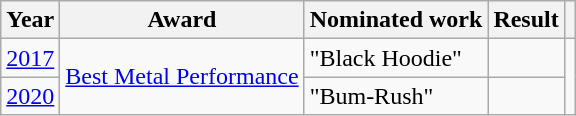<table class="wikitable sortable">
<tr>
<th>Year</th>
<th>Award</th>
<th>Nominated work</th>
<th>Result</th>
<th></th>
</tr>
<tr>
<td align=center><a href='#'>2017</a></td>
<td rowspan="2"><a href='#'>Best Metal Performance</a></td>
<td>"Black Hoodie"</td>
<td></td>
<td rowspan="2" align=center></td>
</tr>
<tr>
<td align=center><a href='#'>2020</a></td>
<td>"Bum-Rush"</td>
<td></td>
</tr>
</table>
